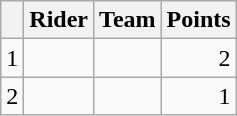<table class="wikitable">
<tr>
<th></th>
<th>Rider</th>
<th>Team</th>
<th>Points</th>
</tr>
<tr>
<td>1</td>
<td></td>
<td></td>
<td align=right>2</td>
</tr>
<tr>
<td>2</td>
<td></td>
<td></td>
<td align=right>1</td>
</tr>
</table>
